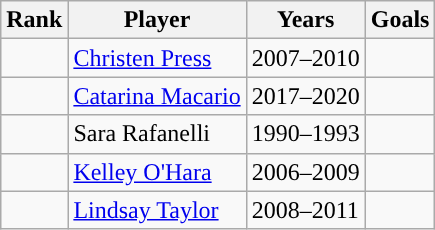<table class="wikitable" style="text-align: left;">
<tr>
<th width=px>Rank</th>
<th width=px>Player</th>
<th width=px>Years</th>
<th width=px>Goals</th>
</tr>
<tr>
<td></td>
<td><a href='#'>Christen Press</a></td>
<td>2007–2010</td>
<td></td>
</tr>
<tr>
<td></td>
<td><a href='#'>Catarina Macario</a></td>
<td>2017–2020</td>
<td></td>
</tr>
<tr>
<td></td>
<td>Sara Rafanelli</td>
<td>1990–1993</td>
<td></td>
</tr>
<tr>
<td></td>
<td><a href='#'>Kelley O'Hara</a></td>
<td>2006–2009</td>
<td></td>
</tr>
<tr>
<td></td>
<td><a href='#'>Lindsay Taylor</a></td>
<td>2008–2011</td>
<td></td>
</tr>
</table>
